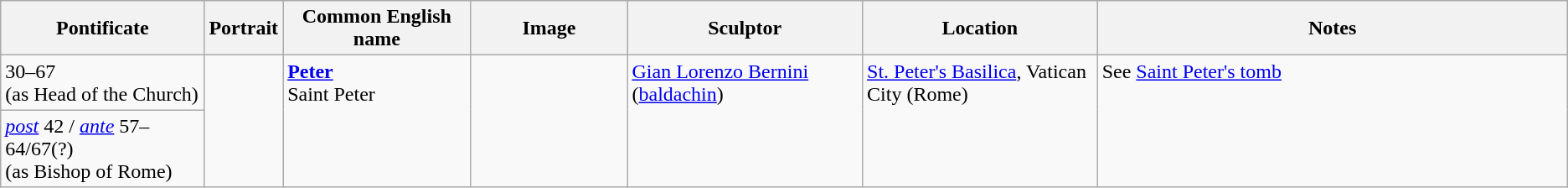<table class=wikitable>
<tr>
<th style="width:13%;">Pontificate</th>
<th style="width:5%;">Portrait</th>
<th style="width:12%;">Common English name</th>
<th>Image</th>
<th style="width:15%;">Sculptor</th>
<th style="width:15%;">Location</th>
<th style="width:30%;">Notes</th>
</tr>
<tr valign="top">
<td>30–67<br>(as Head of the Church)</td>
<td rowspan=2></td>
<td rowspan="2"><strong><a href='#'>Peter</a></strong><br>Saint Peter</td>
<td rowspan="2"></td>
<td rowspan="2"><a href='#'>Gian Lorenzo Bernini</a> (<a href='#'>baldachin</a>)</td>
<td rowspan="2"><a href='#'>St. Peter's Basilica</a>, Vatican City (Rome)</td>
<td rowspan="2">See <a href='#'>Saint Peter's tomb</a></td>
</tr>
<tr valign="top">
<td><em><a href='#'>post</a> </em>42 / <em><a href='#'>ante</a> </em>57–64/67(?)<br>(as Bishop of Rome)</td>
</tr>
</table>
